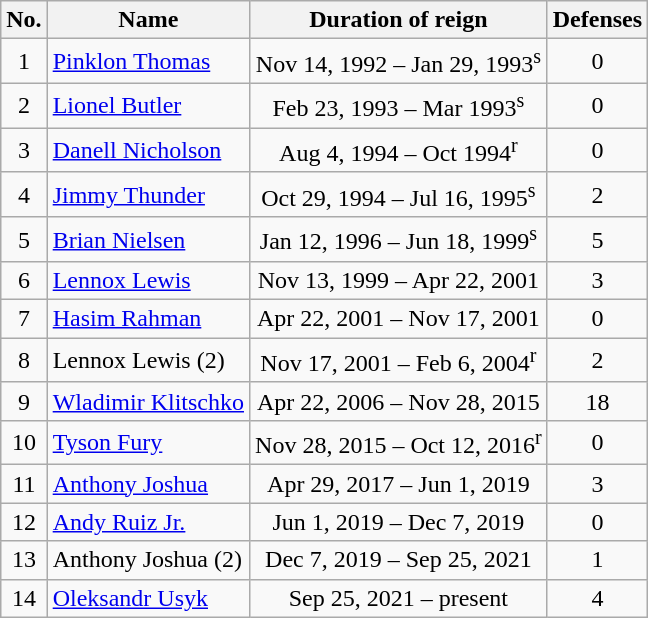<table class="wikitable" style="text-align:center;">
<tr>
<th>No.</th>
<th>Name</th>
<th>Duration of reign</th>
<th>Defenses</th>
</tr>
<tr>
<td>1</td>
<td align=left> <a href='#'>Pinklon Thomas</a></td>
<td>Nov 14, 1992 – Jan 29, 1993<sup>s</sup></td>
<td>0</td>
</tr>
<tr>
<td>2</td>
<td align=left> <a href='#'>Lionel Butler</a></td>
<td>Feb 23, 1993 – Mar 1993<sup>s</sup></td>
<td>0</td>
</tr>
<tr>
<td>3</td>
<td align=left> <a href='#'>Danell Nicholson</a></td>
<td>Aug 4, 1994 – Oct 1994<sup>r</sup></td>
<td>0</td>
</tr>
<tr>
<td>4</td>
<td align=left> <a href='#'>Jimmy Thunder</a></td>
<td>Oct 29, 1994 – Jul 16, 1995<sup>s</sup></td>
<td>2</td>
</tr>
<tr>
<td>5</td>
<td align=left> <a href='#'>Brian Nielsen</a></td>
<td>Jan 12, 1996 – Jun 18, 1999<sup>s</sup></td>
<td>5</td>
</tr>
<tr>
<td>6</td>
<td align=left> <a href='#'>Lennox Lewis</a></td>
<td>Nov 13, 1999 – Apr 22, 2001</td>
<td>3</td>
</tr>
<tr>
<td>7</td>
<td align=left> <a href='#'>Hasim Rahman</a></td>
<td>Apr 22, 2001 – Nov 17, 2001</td>
<td>0</td>
</tr>
<tr>
<td>8</td>
<td align=left> Lennox Lewis (2)</td>
<td>Nov 17, 2001 – Feb 6, 2004<sup>r</sup></td>
<td>2</td>
</tr>
<tr>
<td>9</td>
<td align=left> <a href='#'>Wladimir Klitschko</a></td>
<td>Apr 22, 2006 – Nov 28, 2015</td>
<td>18</td>
</tr>
<tr>
<td>10</td>
<td align=left> <a href='#'>Tyson Fury</a></td>
<td>Nov 28, 2015 – Oct 12, 2016<sup>r</sup></td>
<td>0</td>
</tr>
<tr>
<td>11</td>
<td align=left> <a href='#'>Anthony Joshua</a></td>
<td>Apr 29, 2017 – Jun 1, 2019</td>
<td>3</td>
</tr>
<tr>
<td>12</td>
<td align=left> <a href='#'>Andy Ruiz Jr.</a></td>
<td>Jun 1, 2019 – Dec 7, 2019</td>
<td>0</td>
</tr>
<tr>
<td>13</td>
<td align=left> Anthony Joshua (2)</td>
<td>Dec 7, 2019 – Sep 25, 2021</td>
<td>1</td>
</tr>
<tr>
<td>14</td>
<td align=left> <a href='#'>Oleksandr Usyk</a></td>
<td>Sep 25, 2021 – present</td>
<td>4</td>
</tr>
</table>
